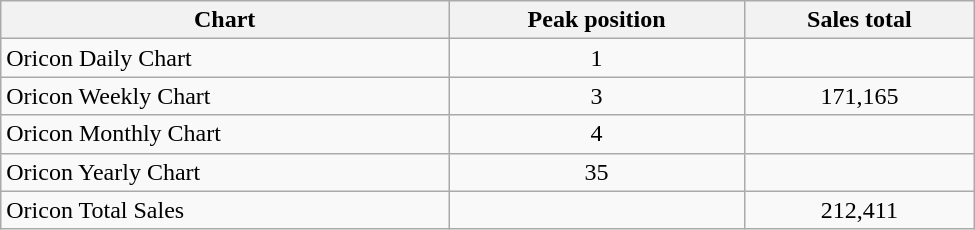<table class="wikitable" style="width:650px;">
<tr>
<th>Chart</th>
<th>Peak position</th>
<th>Sales total</th>
</tr>
<tr>
<td>Oricon Daily Chart</td>
<td style="text-align:center;">1</td>
<td></td>
</tr>
<tr>
<td>Oricon Weekly Chart</td>
<td style="text-align:center;">3</td>
<td style="text-align:center;">171,165</td>
</tr>
<tr>
<td>Oricon Monthly Chart</td>
<td style="text-align:center;">4</td>
<td></td>
</tr>
<tr>
<td>Oricon Yearly Chart</td>
<td style="text-align:center;">35</td>
<td></td>
</tr>
<tr>
<td>Oricon Total Sales</td>
<td style="text-align:center;"></td>
<td style="text-align:center;">212,411</td>
</tr>
</table>
